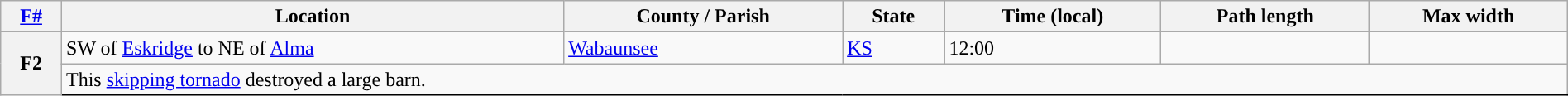<table class="wikitable sortable" style="width:100%;">
<tr>
<th scope="col" align="center"><a href='#'>F#</a><br></th>
<th scope="col" align="center" class="unsortable">Location</th>
<th scope="col" align="center" class="unsortable">County / Parish</th>
<th scope="col" align="center">State</th>
<th scope="col" align="center">Time (local)</th>
<th scope="col" align="center">Path length</th>
<th scope="col" align="center">Max width</th>
</tr>
<tr>
<th scope="row" rowspan="2" style="background-color:#">F2</th>
<td>SW of <a href='#'>Eskridge</a> to NE of <a href='#'>Alma</a></td>
<td><a href='#'>Wabaunsee</a></td>
<td><a href='#'>KS</a></td>
<td>12:00</td>
<td></td>
<td></td>
</tr>
<tr class="expand-child">
<td colspan="6" style="border-bottom: 1px solid black;">This <a href='#'>skipping tornado</a> destroyed a large barn.</td>
</tr>
</table>
